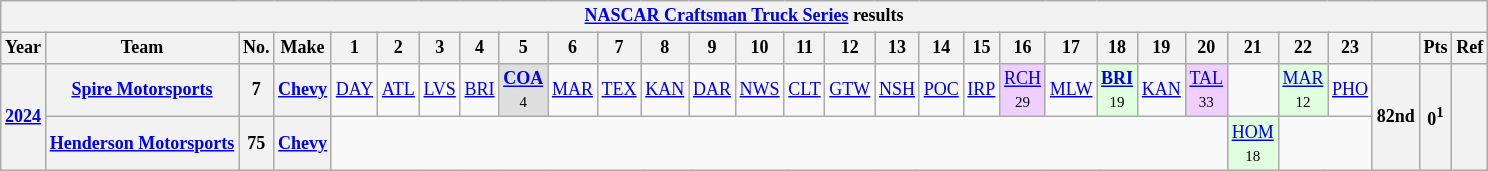<table class="wikitable" style="text-align:center; font-size:75%">
<tr>
<th colspan=30><a href='#'>NASCAR Craftsman Truck Series</a> results</th>
</tr>
<tr>
<th>Year</th>
<th>Team</th>
<th>No.</th>
<th>Make</th>
<th>1</th>
<th>2</th>
<th>3</th>
<th>4</th>
<th>5</th>
<th>6</th>
<th>7</th>
<th>8</th>
<th>9</th>
<th>10</th>
<th>11</th>
<th>12</th>
<th>13</th>
<th>14</th>
<th>15</th>
<th>16</th>
<th>17</th>
<th>18</th>
<th>19</th>
<th>20</th>
<th>21</th>
<th>22</th>
<th>23</th>
<th></th>
<th>Pts</th>
<th>Ref</th>
</tr>
<tr>
<th rowspan=2><a href='#'>2024</a></th>
<th><a href='#'>Spire Motorsports</a></th>
<th>7</th>
<th><a href='#'>Chevy</a></th>
<td><a href='#'>DAY</a></td>
<td><a href='#'>ATL</a></td>
<td><a href='#'>LVS</a></td>
<td><a href='#'>BRI</a></td>
<td style="background:#DFDFDF;"><strong><a href='#'>COA</a></strong><br><small>4</small></td>
<td><a href='#'>MAR</a></td>
<td><a href='#'>TEX</a></td>
<td><a href='#'>KAN</a></td>
<td><a href='#'>DAR</a></td>
<td><a href='#'>NWS</a></td>
<td><a href='#'>CLT</a></td>
<td><a href='#'>GTW</a></td>
<td><a href='#'>NSH</a></td>
<td><a href='#'>POC</a></td>
<td><a href='#'>IRP</a></td>
<td style="background:#EFCFFF;"><a href='#'>RCH</a><br><small>29</small></td>
<td><a href='#'>MLW</a></td>
<td style="background:#DFFFDF;"><strong><a href='#'>BRI</a></strong><br><small>19</small></td>
<td><a href='#'>KAN</a></td>
<td style="background:#EFCFFF;"><a href='#'>TAL</a><br><small>33</small></td>
<td></td>
<td style="background:#DFFFDF;"><a href='#'>MAR</a><br><small>12</small></td>
<td><a href='#'>PHO</a></td>
<th rowspan=2>82nd</th>
<th rowspan=2>0<sup>1</sup></th>
<th rowspan=2></th>
</tr>
<tr>
<th><a href='#'>Henderson Motorsports</a></th>
<th>75</th>
<th><a href='#'>Chevy</a></th>
<td colspan=20></td>
<td style="background:#DFFFDF;"><a href='#'>HOM</a><br><small>18</small></td>
<td colspan=2></td>
</tr>
</table>
